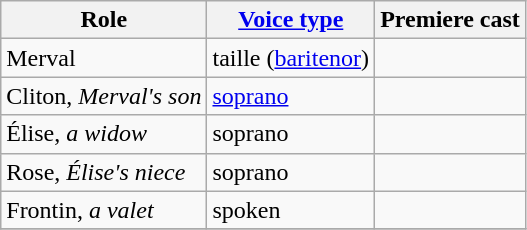<table class="wikitable">
<tr>
<th>Role</th>
<th><a href='#'>Voice type</a></th>
<th>Premiere cast</th>
</tr>
<tr>
<td>Merval</td>
<td>taille (<a href='#'>baritenor</a>)</td>
<td></td>
</tr>
<tr>
<td>Cliton, <em>Merval's son</em></td>
<td><a href='#'>soprano</a></td>
<td></td>
</tr>
<tr>
<td>Élise, <em>a widow</em></td>
<td>soprano</td>
<td></td>
</tr>
<tr>
<td>Rose, <em>Élise's niece</em></td>
<td>soprano</td>
<td></td>
</tr>
<tr>
<td>Frontin, <em>a valet</em></td>
<td>spoken</td>
<td></td>
</tr>
<tr>
</tr>
</table>
